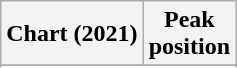<table class="wikitable sortable plainrowheaders" style="text-align:center">
<tr>
<th scope="col">Chart (2021)</th>
<th scope="col">Peak<br>position</th>
</tr>
<tr>
</tr>
<tr>
</tr>
<tr>
</tr>
<tr>
</tr>
<tr>
</tr>
</table>
